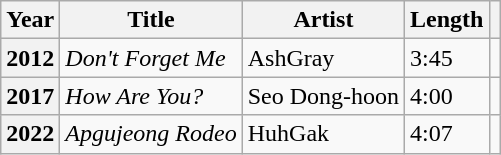<table class="wikitable sortable plainrowheaders">
<tr>
<th>Year</th>
<th>Title</th>
<th>Artist</th>
<th>Length</th>
<th scope="col" class="unsortable"></th>
</tr>
<tr>
<th scope="row">2012</th>
<td><em>Don't Forget Me</em></td>
<td>AshGray</td>
<td>3:45</td>
<td style="text-align:center"></td>
</tr>
<tr>
<th scope="row">2017</th>
<td><em>How Are You?</em></td>
<td>Seo Dong-hoon</td>
<td>4:00</td>
<td style="text-align:center"></td>
</tr>
<tr>
<th scope="row">2022</th>
<td><em>Apgujeong Rodeo</em></td>
<td>HuhGak</td>
<td>4:07</td>
</tr>
</table>
